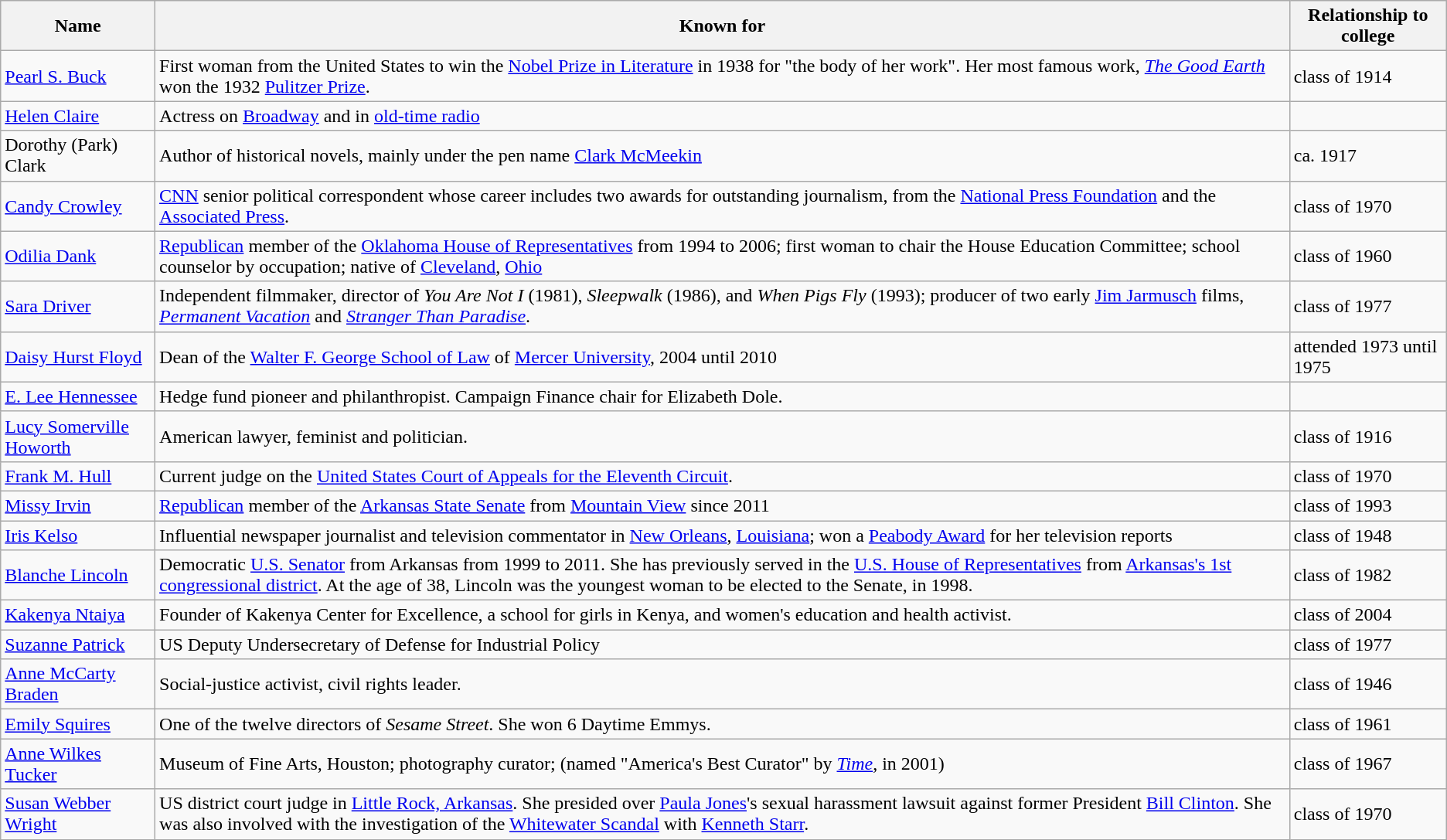<table class="wikitable">
<tr>
<th>Name</th>
<th>Known for</th>
<th>Relationship to college</th>
</tr>
<tr>
<td align="left"><a href='#'>Pearl S. Buck</a></td>
<td align="left">First woman from the United States to win the <a href='#'>Nobel Prize in Literature</a> in 1938 for "the body of her work". Her most famous work, <em><a href='#'>The Good Earth</a></em> won the 1932 <a href='#'>Pulitzer Prize</a>.</td>
<td align="left">class of 1914</td>
</tr>
<tr>
<td align="left"><a href='#'>Helen Claire</a></td>
<td align="left">Actress on <a href='#'>Broadway</a> and in <a href='#'>old-time radio</a></td>
<td align="left"></td>
</tr>
<tr>
<td align="left">Dorothy (Park) Clark</td>
<td align="left">Author of historical novels, mainly under the pen name <a href='#'>Clark McMeekin</a></td>
<td align="left">ca. 1917</td>
</tr>
<tr>
<td align="left"><a href='#'>Candy Crowley</a></td>
<td align="left"><a href='#'>CNN</a> senior political correspondent whose career includes two awards for outstanding journalism, from the <a href='#'>National Press Foundation</a> and the <a href='#'>Associated Press</a>.</td>
<td align="left">class of 1970</td>
</tr>
<tr>
<td align="left"><a href='#'>Odilia Dank</a></td>
<td align="left"><a href='#'>Republican</a> member of the <a href='#'>Oklahoma House of Representatives</a> from 1994 to 2006; first woman to chair the House Education Committee; school counselor by occupation; native of <a href='#'>Cleveland</a>, <a href='#'>Ohio</a></td>
<td align="left">class of 1960</td>
</tr>
<tr>
<td align="left"><a href='#'>Sara Driver</a></td>
<td align="left">Independent filmmaker, director of <em>You Are Not I</em> (1981), <em>Sleepwalk</em> (1986), and <em>When Pigs Fly</em> (1993); producer of two early <a href='#'>Jim Jarmusch</a> films, <em><a href='#'>Permanent Vacation</a></em> and <em><a href='#'>Stranger Than Paradise</a></em>.</td>
<td align="left">class of 1977</td>
</tr>
<tr>
<td align="left"><a href='#'>Daisy Hurst Floyd</a></td>
<td align="left">Dean of the <a href='#'>Walter F. George School of Law</a> of <a href='#'>Mercer University</a>, 2004 until 2010</td>
<td align="left">attended 1973 until 1975</td>
</tr>
<tr>
<td align="left"><a href='#'>E. Lee Hennessee</a></td>
<td align="left">Hedge fund pioneer and philanthropist. Campaign Finance chair for Elizabeth Dole.</td>
<td align="left"></td>
</tr>
<tr>
<td align="left"><a href='#'>Lucy Somerville Howorth</a></td>
<td align="left">American lawyer, feminist and politician.</td>
<td align="left">class of 1916</td>
</tr>
<tr>
<td align="left"><a href='#'>Frank M. Hull</a></td>
<td align="left">Current judge on the <a href='#'>United States Court of Appeals for the Eleventh Circuit</a>.</td>
<td align="left">class of 1970</td>
</tr>
<tr>
<td align="left"><a href='#'>Missy Irvin</a></td>
<td align="left"><a href='#'>Republican</a> member of the <a href='#'>Arkansas State Senate</a> from <a href='#'>Mountain View</a> since 2011</td>
<td align="left">class of 1993</td>
</tr>
<tr>
<td align="left"><a href='#'>Iris Kelso</a></td>
<td align="left">Influential newspaper journalist and television commentator in <a href='#'>New Orleans</a>, <a href='#'>Louisiana</a>; won a <a href='#'>Peabody Award</a> for her television reports</td>
<td align="left">class of 1948</td>
</tr>
<tr>
<td align="left"><a href='#'>Blanche Lincoln</a></td>
<td align="left">Democratic <a href='#'>U.S. Senator</a> from Arkansas from 1999 to 2011. She has previously served in the <a href='#'>U.S. House of Representatives</a> from <a href='#'>Arkansas's 1st congressional district</a>. At the age of 38, Lincoln was the youngest woman to be elected to the Senate, in 1998.</td>
<td align="left">class of 1982</td>
</tr>
<tr>
<td align="left"><a href='#'>Kakenya Ntaiya</a></td>
<td align="left">Founder of Kakenya Center for Excellence, a school for girls in Kenya, and women's education and health activist.</td>
<td align="left">class of 2004</td>
</tr>
<tr>
<td align="left"><a href='#'>Suzanne Patrick</a></td>
<td align="left">US Deputy Undersecretary of Defense for Industrial Policy</td>
<td align="left">class of 1977</td>
</tr>
<tr>
<td align="left"><a href='#'>Anne McCarty Braden</a></td>
<td align="left">Social-justice activist, civil rights leader.</td>
<td align="left">class of 1946</td>
</tr>
<tr>
<td align="left"><a href='#'>Emily Squires</a></td>
<td align="left">One of the twelve directors of <em>Sesame Street</em>. She won 6 Daytime Emmys.</td>
<td align="left">class of 1961</td>
</tr>
<tr>
<td align="left"><a href='#'>Anne Wilkes Tucker</a></td>
<td align="left">Museum of Fine Arts, Houston; photography curator; (named "America's Best Curator" by <em><a href='#'>Time</a></em>, in 2001)</td>
<td align="left">class of 1967</td>
</tr>
<tr>
<td align="left"><a href='#'>Susan Webber Wright</a></td>
<td align="left">US district court judge in <a href='#'>Little Rock, Arkansas</a>. She presided over <a href='#'>Paula Jones</a>'s sexual harassment lawsuit against former President <a href='#'>Bill Clinton</a>. She was also involved with the investigation of the <a href='#'>Whitewater Scandal</a> with <a href='#'>Kenneth Starr</a>.</td>
<td align="left">class of 1970</td>
</tr>
</table>
